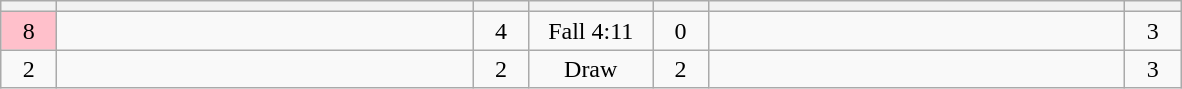<table class="wikitable" style="text-align: center;">
<tr>
<th width=30></th>
<th width=270></th>
<th width=30></th>
<th width=75></th>
<th width=30></th>
<th width=270></th>
<th width=30></th>
</tr>
<tr>
<td bgcolor=pink>8</td>
<td align=left></td>
<td>4</td>
<td>Fall 4:11</td>
<td>0</td>
<td align=left><strong></strong></td>
<td>3</td>
</tr>
<tr>
<td>2</td>
<td align=left></td>
<td>2</td>
<td>Draw</td>
<td>2</td>
<td align=left></td>
<td>3</td>
</tr>
</table>
